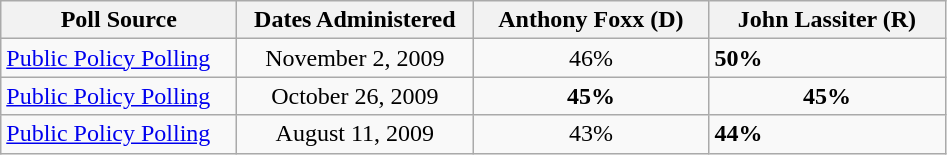<table class="wikitable">
<tr valign=bottom>
<th width='150'>Poll Source</th>
<th width='150'>Dates Administered</th>
<th width='150'>Anthony Foxx (D)</th>
<th width='150'>John Lassiter (R)</th>
</tr>
<tr>
<td><a href='#'>Public Policy Polling</a></td>
<td align=center>November 2, 2009</td>
<td align=center>46%</td>
<td><strong>50%</strong></td>
</tr>
<tr>
<td><a href='#'>Public Policy Polling</a></td>
<td align=center>October 26, 2009</td>
<td align=center><strong>45%</strong></td>
<td align=center><strong>45%</strong></td>
</tr>
<tr>
<td><a href='#'>Public Policy Polling</a></td>
<td align=center>August 11, 2009</td>
<td align=center>43%</td>
<td><strong>44%</strong></td>
</tr>
</table>
